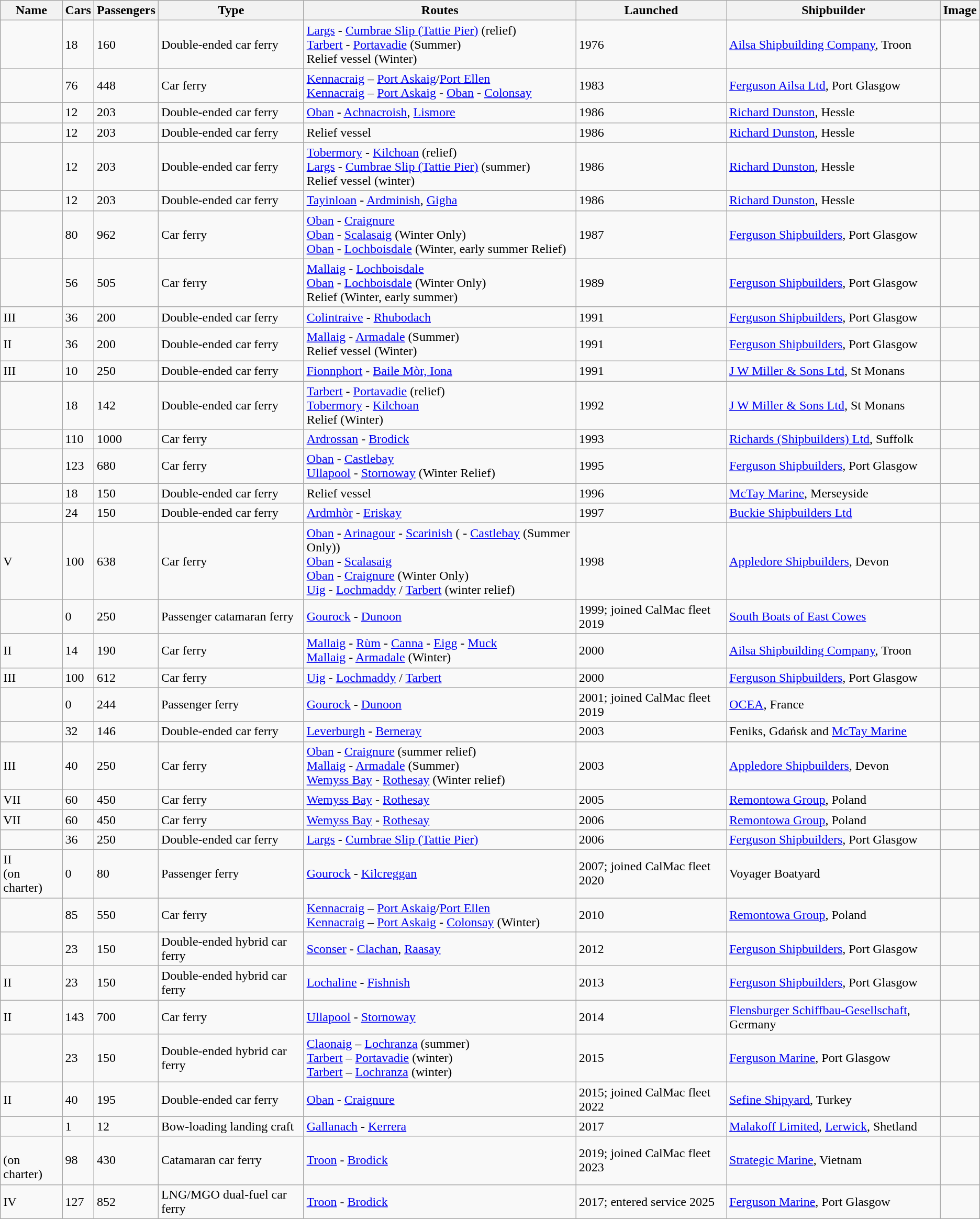<table class="wikitable sortable">
<tr>
<th>Name</th>
<th>Cars</th>
<th>Passengers</th>
<th>Type</th>
<th>Routes</th>
<th>Launched</th>
<th>Shipbuilder</th>
<th>Image</th>
</tr>
<tr>
<td></td>
<td>18</td>
<td>160</td>
<td>Double-ended car ferry</td>
<td><a href='#'>Largs</a> - <a href='#'>Cumbrae Slip (Tattie Pier)</a> (relief)<br><a href='#'>Tarbert</a> - <a href='#'>Portavadie</a> (Summer)<br>Relief vessel (Winter)</td>
<td>1976</td>
<td><a href='#'>Ailsa Shipbuilding Company</a>, Troon</td>
<td></td>
</tr>
<tr>
<td></td>
<td>76</td>
<td>448</td>
<td>Car ferry</td>
<td><a href='#'>Kennacraig</a> – <a href='#'>Port Askaig</a>/<a href='#'>Port Ellen</a><br><a href='#'>Kennacraig</a> – <a href='#'>Port Askaig</a> - <a href='#'>Oban</a> - <a href='#'>Colonsay</a></td>
<td>1983</td>
<td><a href='#'>Ferguson Ailsa Ltd</a>, Port Glasgow</td>
<td></td>
</tr>
<tr>
<td></td>
<td>12</td>
<td>203</td>
<td>Double-ended car ferry</td>
<td><a href='#'>Oban</a> - <a href='#'>Achnacroish</a>, <a href='#'>Lismore</a></td>
<td>1986</td>
<td><a href='#'>Richard Dunston</a>, Hessle</td>
<td></td>
</tr>
<tr>
<td></td>
<td>12</td>
<td>203</td>
<td>Double-ended car ferry</td>
<td>Relief vessel</td>
<td>1986</td>
<td><a href='#'>Richard Dunston</a>, Hessle</td>
<td></td>
</tr>
<tr>
<td></td>
<td>12</td>
<td>203</td>
<td>Double-ended car ferry</td>
<td><a href='#'>Tobermory</a> - <a href='#'>Kilchoan</a> (relief)<br><a href='#'>Largs</a> - <a href='#'>Cumbrae Slip (Tattie Pier)</a> (summer)<br>Relief vessel (winter)</td>
<td>1986</td>
<td><a href='#'>Richard Dunston</a>, Hessle</td>
<td></td>
</tr>
<tr>
<td></td>
<td>12</td>
<td>203</td>
<td>Double-ended car ferry</td>
<td><a href='#'>Tayinloan</a> - <a href='#'>Ardminish</a>, <a href='#'>Gigha</a></td>
<td>1986</td>
<td><a href='#'>Richard Dunston</a>, Hessle</td>
<td></td>
</tr>
<tr>
<td></td>
<td>80</td>
<td>962</td>
<td>Car ferry</td>
<td><a href='#'>Oban</a> - <a href='#'>Craignure</a><br><a href='#'>Oban</a> - <a href='#'>Scalasaig</a> (Winter Only)<br><a href='#'>Oban</a> - <a href='#'>Lochboisdale</a> (Winter, early summer Relief)</td>
<td>1987</td>
<td><a href='#'>Ferguson Shipbuilders</a>, Port Glasgow</td>
<td></td>
</tr>
<tr>
<td></td>
<td>56</td>
<td>505</td>
<td>Car ferry</td>
<td><a href='#'>Mallaig</a> - <a href='#'>Lochboisdale</a><br><a href='#'>Oban</a> - <a href='#'>Lochboisdale</a> (Winter Only)<br>Relief (Winter, early summer)</td>
<td>1989</td>
<td><a href='#'>Ferguson Shipbuilders</a>, Port Glasgow</td>
<td></td>
</tr>
<tr>
<td> III</td>
<td>36</td>
<td>200</td>
<td>Double-ended car ferry</td>
<td><a href='#'>Colintraive</a> - <a href='#'>Rhubodach</a></td>
<td>1991</td>
<td><a href='#'>Ferguson Shipbuilders</a>, Port Glasgow</td>
<td></td>
</tr>
<tr>
<td> II</td>
<td>36</td>
<td>200</td>
<td>Double-ended car ferry</td>
<td><a href='#'>Mallaig</a> - <a href='#'>Armadale</a> (Summer) <br>Relief vessel (Winter)</td>
<td>1991</td>
<td><a href='#'>Ferguson Shipbuilders</a>, Port Glasgow</td>
<td></td>
</tr>
<tr>
<td> III</td>
<td>10</td>
<td>250</td>
<td>Double-ended car ferry</td>
<td><a href='#'>Fionnphort</a> - <a href='#'>Baile Mòr, Iona</a></td>
<td>1991</td>
<td><a href='#'>J W Miller & Sons Ltd</a>, St Monans</td>
<td></td>
</tr>
<tr>
<td></td>
<td>18</td>
<td>142</td>
<td>Double-ended car ferry</td>
<td><a href='#'>Tarbert</a> - <a href='#'>Portavadie</a> (relief)<br><a href='#'>Tobermory</a> - <a href='#'>Kilchoan</a> <br>Relief (Winter)</td>
<td>1992</td>
<td><a href='#'>J W Miller & Sons Ltd</a>, St Monans</td>
<td></td>
</tr>
<tr>
<td></td>
<td>110</td>
<td>1000</td>
<td>Car ferry</td>
<td><a href='#'>Ardrossan</a> - <a href='#'>Brodick</a></td>
<td>1993</td>
<td><a href='#'>Richards (Shipbuilders) Ltd</a>, Suffolk</td>
<td></td>
</tr>
<tr>
<td></td>
<td>123</td>
<td>680</td>
<td>Car ferry</td>
<td><a href='#'>Oban</a> - <a href='#'>Castlebay</a><br><a href='#'>Ullapool</a> - <a href='#'>Stornoway</a> (Winter Relief)</td>
<td>1995</td>
<td><a href='#'>Ferguson Shipbuilders</a>, Port Glasgow</td>
<td></td>
</tr>
<tr>
<td></td>
<td>18</td>
<td>150</td>
<td>Double-ended car ferry</td>
<td>Relief vessel</td>
<td>1996</td>
<td><a href='#'>McTay Marine</a>, Merseyside</td>
<td></td>
</tr>
<tr>
<td></td>
<td>24</td>
<td>150</td>
<td>Double-ended car ferry</td>
<td><a href='#'>Ardmhòr</a> - <a href='#'>Eriskay</a></td>
<td>1997</td>
<td><a href='#'>Buckie Shipbuilders Ltd</a></td>
<td></td>
</tr>
<tr>
<td> V</td>
<td>100</td>
<td>638</td>
<td>Car ferry</td>
<td><a href='#'>Oban</a> - <a href='#'>Arinagour</a> - <a href='#'>Scarinish</a> ( - <a href='#'>Castlebay</a> (Summer Only))<br><a href='#'>Oban</a> - <a href='#'>Scalasaig</a><br><a href='#'>Oban</a> - <a href='#'>Craignure</a> (Winter Only)<br><a href='#'>Uig</a> - <a href='#'>Lochmaddy</a> / <a href='#'>Tarbert</a> (winter relief)</td>
<td>1998</td>
<td><a href='#'>Appledore Shipbuilders</a>, Devon</td>
<td></td>
</tr>
<tr>
<td></td>
<td>0</td>
<td>250</td>
<td>Passenger catamaran ferry</td>
<td><a href='#'>Gourock</a> - <a href='#'>Dunoon</a></td>
<td>1999; joined CalMac fleet 2019</td>
<td><a href='#'>South Boats of East Cowes</a></td>
<td></td>
</tr>
<tr>
<td> II</td>
<td>14</td>
<td>190</td>
<td>Car ferry</td>
<td><a href='#'>Mallaig</a> - <a href='#'>Rùm</a> - <a href='#'>Canna</a> - <a href='#'>Eigg</a> - <a href='#'>Muck</a><br><a href='#'>Mallaig</a> - <a href='#'>Armadale</a> (Winter)</td>
<td>2000</td>
<td><a href='#'>Ailsa Shipbuilding Company</a>, Troon</td>
<td></td>
</tr>
<tr>
<td> III</td>
<td>100</td>
<td>612</td>
<td>Car ferry</td>
<td><a href='#'>Uig</a> - <a href='#'>Lochmaddy</a> / <a href='#'>Tarbert</a></td>
<td>2000</td>
<td><a href='#'>Ferguson Shipbuilders</a>, Port Glasgow</td>
<td></td>
</tr>
<tr>
<td></td>
<td>0</td>
<td>244</td>
<td>Passenger ferry</td>
<td><a href='#'>Gourock</a> - <a href='#'>Dunoon</a></td>
<td>2001; joined CalMac fleet 2019</td>
<td><a href='#'>OCEA</a>, France</td>
<td></td>
</tr>
<tr>
<td></td>
<td>32</td>
<td>146</td>
<td>Double-ended car ferry</td>
<td><a href='#'>Leverburgh</a> - <a href='#'>Berneray</a></td>
<td>2003</td>
<td>Feniks, Gdańsk and <a href='#'>McTay Marine</a></td>
<td></td>
</tr>
<tr>
<td> III</td>
<td>40</td>
<td>250</td>
<td>Car ferry</td>
<td><a href='#'>Oban</a> - <a href='#'>Craignure</a> (summer relief)<br><a href='#'>Mallaig</a> - <a href='#'>Armadale</a> (Summer)<br><a href='#'>Wemyss Bay</a> - <a href='#'>Rothesay</a> (Winter relief)</td>
<td>2003</td>
<td><a href='#'>Appledore Shipbuilders</a>, Devon</td>
<td></td>
</tr>
<tr>
<td> VII</td>
<td>60</td>
<td>450</td>
<td>Car ferry</td>
<td><a href='#'>Wemyss Bay</a> - <a href='#'>Rothesay</a></td>
<td>2005</td>
<td><a href='#'>Remontowa Group</a>, Poland</td>
<td></td>
</tr>
<tr>
<td> VII</td>
<td>60</td>
<td>450</td>
<td>Car ferry</td>
<td><a href='#'>Wemyss Bay</a> - <a href='#'>Rothesay</a></td>
<td>2006</td>
<td><a href='#'>Remontowa Group</a>, Poland</td>
<td></td>
</tr>
<tr>
<td></td>
<td>36</td>
<td>250</td>
<td>Double-ended car ferry</td>
<td><a href='#'>Largs</a> - <a href='#'>Cumbrae Slip (Tattie Pier)</a></td>
<td>2006</td>
<td><a href='#'>Ferguson Shipbuilders</a>, Port Glasgow</td>
<td></td>
</tr>
<tr>
<td> II<br>(on charter)</td>
<td>0</td>
<td>80</td>
<td>Passenger ferry</td>
<td><a href='#'>Gourock</a> - <a href='#'>Kilcreggan</a></td>
<td>2007; joined CalMac fleet 2020</td>
<td>Voyager Boatyard</td>
<td></td>
</tr>
<tr>
<td></td>
<td>85</td>
<td>550</td>
<td>Car ferry</td>
<td><a href='#'>Kennacraig</a> – <a href='#'>Port Askaig</a>/<a href='#'>Port Ellen</a><br><a href='#'>Kennacraig</a> – <a href='#'>Port Askaig</a> - <a href='#'>Colonsay</a> (Winter)</td>
<td>2010</td>
<td><a href='#'>Remontowa Group</a>, Poland</td>
<td></td>
</tr>
<tr>
<td></td>
<td>23</td>
<td>150</td>
<td>Double-ended hybrid car ferry</td>
<td><a href='#'>Sconser</a> - <a href='#'>Clachan</a>, <a href='#'>Raasay</a></td>
<td>2012</td>
<td><a href='#'>Ferguson Shipbuilders</a>, Port Glasgow</td>
<td></td>
</tr>
<tr>
<td> II</td>
<td>23</td>
<td>150</td>
<td>Double-ended hybrid car ferry</td>
<td><a href='#'>Lochaline</a> - <a href='#'>Fishnish</a></td>
<td>2013</td>
<td><a href='#'>Ferguson Shipbuilders</a>, Port Glasgow</td>
<td></td>
</tr>
<tr>
<td> II</td>
<td>143</td>
<td>700</td>
<td>Car ferry</td>
<td><a href='#'>Ullapool</a> - <a href='#'>Stornoway</a></td>
<td>2014</td>
<td><a href='#'>Flensburger Schiffbau-Gesellschaft</a>, Germany</td>
<td></td>
</tr>
<tr>
<td></td>
<td>23</td>
<td>150</td>
<td>Double-ended hybrid car ferry</td>
<td><a href='#'>Claonaig</a> – <a href='#'>Lochranza</a> (summer)<br><a href='#'>Tarbert</a> – <a href='#'>Portavadie</a> (winter)<br><a href='#'>Tarbert</a> – <a href='#'>Lochranza</a> (winter)</td>
<td>2015</td>
<td><a href='#'>Ferguson Marine</a>, Port Glasgow</td>
<td></td>
</tr>
<tr>
<td> II</td>
<td>40</td>
<td>195</td>
<td>Double-ended car ferry</td>
<td><a href='#'>Oban</a> - <a href='#'>Craignure</a></td>
<td>2015; joined CalMac fleet 2022</td>
<td><a href='#'>Sefine Shipyard</a>, Turkey</td>
<td></td>
</tr>
<tr>
<td></td>
<td>1</td>
<td>12</td>
<td>Bow-loading landing craft</td>
<td><a href='#'>Gallanach</a> - <a href='#'>Kerrera</a></td>
<td>2017</td>
<td><a href='#'>Malakoff Limited</a>, <a href='#'>Lerwick</a>, Shetland</td>
<td></td>
</tr>
<tr>
<td><br>(on charter)</td>
<td>98</td>
<td>430</td>
<td>Catamaran car ferry</td>
<td><a href='#'>Troon</a> - <a href='#'>Brodick</a></td>
<td>2019; joined CalMac fleet 2023</td>
<td><a href='#'>Strategic Marine</a>, Vietnam</td>
<td></td>
</tr>
<tr>
<td> IV</td>
<td>127</td>
<td>852</td>
<td>LNG/MGO dual-fuel car ferry</td>
<td><a href='#'>Troon</a> - <a href='#'>Brodick</a></td>
<td>2017; entered service 2025</td>
<td><a href='#'>Ferguson Marine</a>, Port Glasgow</td>
<td></td>
</tr>
</table>
